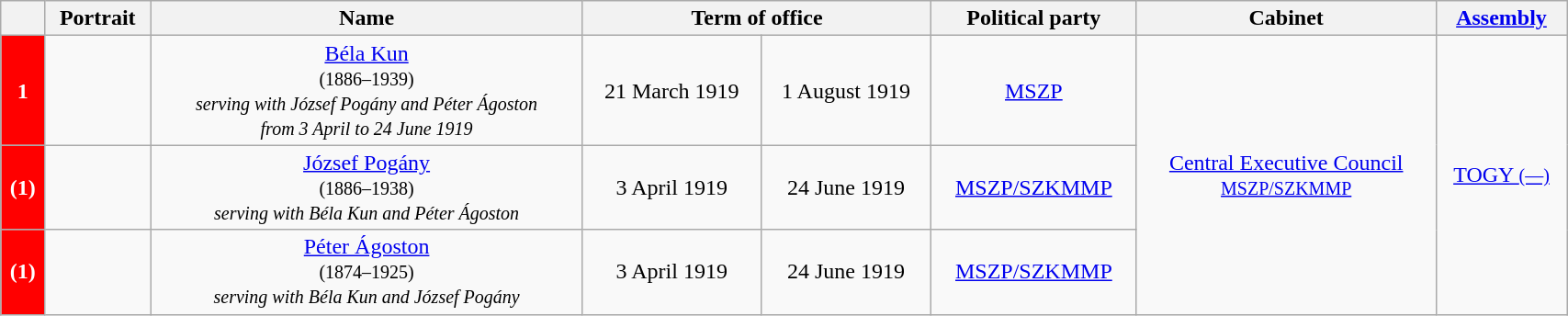<table class="wikitable" style="width:90%; text-align:center;">
<tr>
<th></th>
<th>Portrait</th>
<th>Name<br></th>
<th colspan=2>Term of office</th>
<th>Political party</th>
<th>Cabinet</th>
<th><a href='#'>Assembly</a><br></th>
</tr>
<tr>
<th style="background-color:Red; color:white">1</th>
<td></td>
<td><a href='#'>Béla Kun</a><br><small>(1886–1939)<br><em>serving with József Pogány and Péter Ágoston<br>from 3 April to 24 June 1919</em></small></td>
<td>21 March 1919</td>
<td>1 August 1919</td>
<td><a href='#'>MSZP</a></td>
<td rowspan="3"><a href='#'>Central Executive Council</a><br><small><a href='#'>MSZP/SZKMMP</a></small></td>
<td rowspan="3"><a href='#'>TOGY <small>(—)</small></a></td>
</tr>
<tr>
<th style="background-color:Red; color:white">(1)</th>
<td></td>
<td><a href='#'>József Pogány</a><br><small>(1886–1938)<br><em>serving with Béla Kun and Péter Ágoston</em></small></td>
<td>3 April 1919</td>
<td>24 June 1919</td>
<td><a href='#'>MSZP/SZKMMP</a></td>
</tr>
<tr>
<th style="background-color:Red; color:white">(1)</th>
<td></td>
<td><a href='#'>Péter Ágoston</a><br><small>(1874–1925)<br><em>serving with Béla Kun and József Pogány</em></small></td>
<td>3 April 1919</td>
<td>24 June 1919</td>
<td><a href='#'>MSZP/SZKMMP</a></td>
</tr>
</table>
